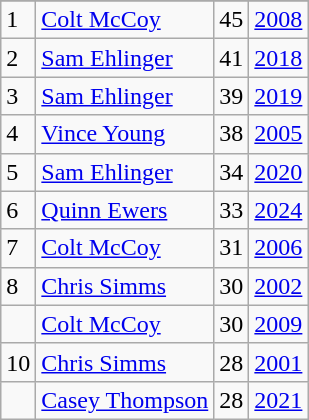<table class="wikitable">
<tr>
</tr>
<tr>
<td>1</td>
<td><a href='#'>Colt McCoy</a></td>
<td><abbr>45</abbr></td>
<td><a href='#'>2008</a></td>
</tr>
<tr>
<td>2</td>
<td><a href='#'>Sam Ehlinger</a></td>
<td><abbr>41</abbr></td>
<td><a href='#'>2018</a></td>
</tr>
<tr>
<td>3</td>
<td><a href='#'>Sam Ehlinger</a></td>
<td><abbr>39</abbr></td>
<td><a href='#'>2019</a></td>
</tr>
<tr>
<td>4</td>
<td><a href='#'>Vince Young</a></td>
<td><abbr>38</abbr></td>
<td><a href='#'>2005</a></td>
</tr>
<tr>
<td>5</td>
<td><a href='#'>Sam Ehlinger</a></td>
<td><abbr>34</abbr></td>
<td><a href='#'>2020</a></td>
</tr>
<tr>
<td>6</td>
<td><a href='#'>Quinn Ewers</a></td>
<td><abbr>33</abbr></td>
<td><a href='#'>2024</a></td>
</tr>
<tr>
<td>7</td>
<td><a href='#'>Colt McCoy</a></td>
<td><abbr>31</abbr></td>
<td><a href='#'>2006</a></td>
</tr>
<tr>
<td>8</td>
<td><a href='#'>Chris Simms</a></td>
<td><abbr>30</abbr></td>
<td><a href='#'>2002</a></td>
</tr>
<tr>
<td></td>
<td><a href='#'>Colt McCoy</a></td>
<td><abbr>30</abbr></td>
<td><a href='#'>2009</a></td>
</tr>
<tr>
<td>10</td>
<td><a href='#'>Chris Simms</a></td>
<td><abbr>28</abbr></td>
<td><a href='#'>2001</a></td>
</tr>
<tr>
<td></td>
<td><a href='#'>Casey Thompson</a></td>
<td><abbr>28</abbr></td>
<td><a href='#'>2021</a></td>
</tr>
</table>
